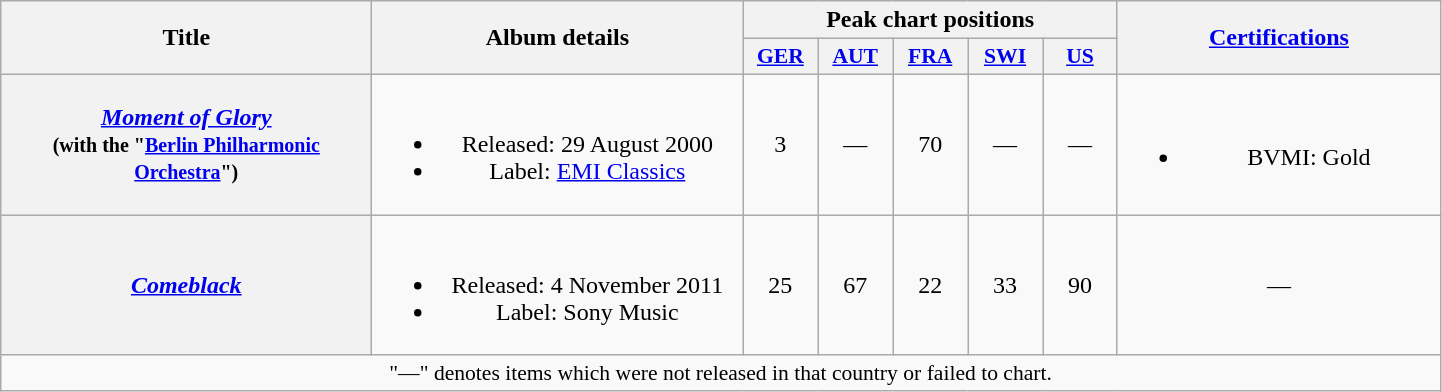<table class="wikitable plainrowheaders" style="text-align:center;">
<tr>
<th scope="col" rowspan="2" style="width:15em;">Title</th>
<th scope="col" rowspan="2" style="width:15em;">Album details</th>
<th scope="col" colspan="5">Peak chart positions</th>
<th scope="col" rowspan="2" style="width:13em;"><a href='#'>Certifications</a></th>
</tr>
<tr>
<th scope="col" style="width:3em;font-size:90%;"><a href='#'>GER</a><br></th>
<th scope="col" style="width:3em;font-size:90%;"><a href='#'>AUT</a><br></th>
<th scope="col" style="width:3em;font-size:90%;"><a href='#'>FRA</a><br></th>
<th scope="col" style="width:3em;font-size:90%;"><a href='#'>SWI</a><br></th>
<th scope="col" style="width:3em;font-size:90%;"><a href='#'>US</a><br></th>
</tr>
<tr>
<th scope="row"><em><a href='#'>Moment of Glory</a></em><br><small>(with the "<a href='#'>Berlin Philharmonic Orchestra</a>")</small></th>
<td><br><ul><li>Released: 29 August 2000</li><li>Label: <a href='#'>EMI Classics</a></li></ul></td>
<td>3</td>
<td>—</td>
<td>70</td>
<td>—</td>
<td>—</td>
<td><br><ul><li>BVMI: Gold</li></ul></td>
</tr>
<tr>
<th scope="row"><em><a href='#'>Comeblack</a></em></th>
<td><br><ul><li>Released: 4 November 2011</li><li>Label: Sony Music</li></ul></td>
<td>25</td>
<td>67</td>
<td>22</td>
<td>33</td>
<td>90</td>
<td style="text-align:center;">—</td>
</tr>
<tr>
<td colspan="15" style="text-align:center; font-size:90%;">"—" denotes items which were not released in that country or failed to chart.</td>
</tr>
</table>
